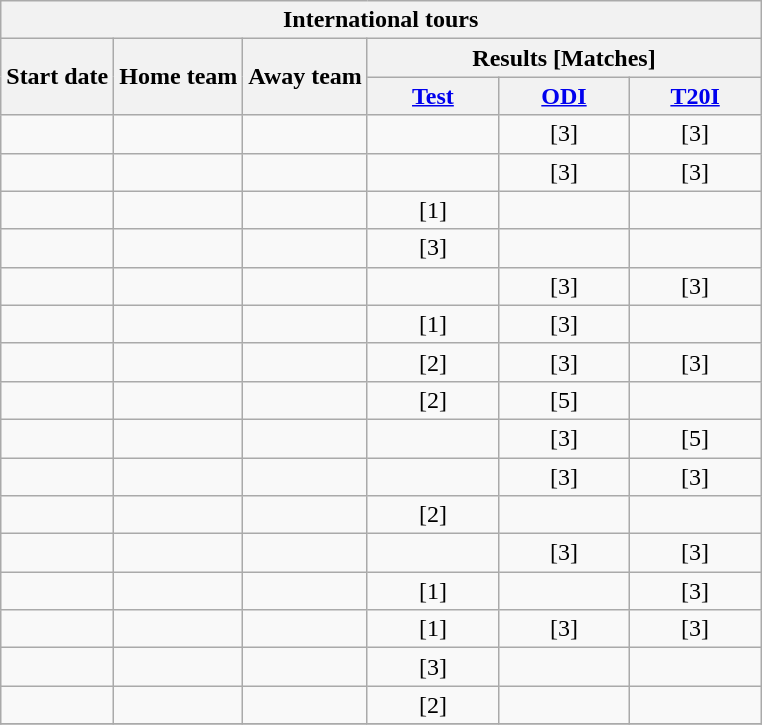<table class="wikitable" style="text-align:center; white-space:nowrap">
<tr>
<th colspan=6>International tours</th>
</tr>
<tr>
<th rowspan=2>Start date</th>
<th rowspan=2>Home team</th>
<th rowspan=2>Away team</th>
<th colspan=3>Results [Matches]</th>
</tr>
<tr>
<th width=80><a href='#'>Test</a></th>
<th width=80><a href='#'>ODI</a></th>
<th width=80><a href='#'>T20I</a></th>
</tr>
<tr>
<td style="text-align:left"><a href='#'></a></td>
<td style="text-align:left"></td>
<td style="text-align:left"></td>
<td></td>
<td>[3]</td>
<td>[3]</td>
</tr>
<tr>
<td style="text-align:left"><a href='#'></a></td>
<td style="text-align:left"></td>
<td style="text-align:left"></td>
<td></td>
<td>[3]</td>
<td>[3]</td>
</tr>
<tr>
<td style="text-align:left"><a href='#'></a></td>
<td style="text-align:left"></td>
<td style="text-align:left"></td>
<td>[1]</td>
<td></td>
<td></td>
</tr>
<tr>
<td style="text-align:left"><a href='#'></a></td>
<td style="text-align:left"></td>
<td style="text-align:left"></td>
<td>[3]</td>
<td></td>
<td></td>
</tr>
<tr>
<td style="text-align:left"><a href='#'></a></td>
<td style="text-align:left"></td>
<td style="text-align:left"></td>
<td></td>
<td>[3]</td>
<td>[3]</td>
</tr>
<tr>
<td style="text-align:left"><a href='#'></a></td>
<td style="text-align:left"></td>
<td style="text-align:left"></td>
<td>[1]</td>
<td>[3]</td>
<td></td>
</tr>
<tr>
<td style="text-align:left"><a href='#'></a></td>
<td style="text-align:left"></td>
<td style="text-align:left"></td>
<td>[2]</td>
<td>[3]</td>
<td>[3]</td>
</tr>
<tr>
<td style="text-align:left"><a href='#'></a></td>
<td style="text-align:left"></td>
<td style="text-align:left"></td>
<td>[2]</td>
<td>[5]</td>
<td></td>
</tr>
<tr>
<td style="text-align:left"><a href='#'></a></td>
<td style="text-align:left"></td>
<td style="text-align:left"></td>
<td></td>
<td>[3]</td>
<td>[5]</td>
</tr>
<tr>
<td style="text-align:left"><a href='#'></a></td>
<td style="text-align:left"></td>
<td style="text-align:left"></td>
<td></td>
<td>[3]</td>
<td>[3]</td>
</tr>
<tr>
<td style="text-align:left"><a href='#'></a></td>
<td style="text-align:left"></td>
<td style="text-align:left"></td>
<td>[2]</td>
<td></td>
<td></td>
</tr>
<tr>
<td style="text-align:left"><a href='#'></a></td>
<td style="text-align:left"></td>
<td style="text-align:left"></td>
<td></td>
<td>[3]</td>
<td>[3]</td>
</tr>
<tr>
<td style="text-align:left"><a href='#'></a></td>
<td style="text-align:left"></td>
<td style="text-align:left"></td>
<td>[1]</td>
<td></td>
<td>[3]</td>
</tr>
<tr>
<td style="text-align:left"><a href='#'></a></td>
<td style="text-align:left"></td>
<td style="text-align:left"></td>
<td>[1]</td>
<td>[3]</td>
<td>[3]</td>
</tr>
<tr>
<td style="text-align:left"><a href='#'></a></td>
<td style="text-align:left"></td>
<td style="text-align:left"></td>
<td>[3]</td>
<td></td>
<td></td>
</tr>
<tr>
<td style="text-align:left"><a href='#'></a></td>
<td style="text-align:left"></td>
<td style="text-align:left"></td>
<td>[2]</td>
<td></td>
<td></td>
</tr>
<tr>
</tr>
</table>
